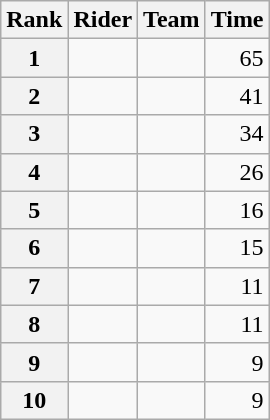<table class="wikitable" margin-bottom:0;">
<tr>
<th scope="col">Rank</th>
<th scope="col">Rider</th>
<th scope="col">Team</th>
<th scope="col">Time</th>
</tr>
<tr>
<th scope="row">1</th>
<td> </td>
<td></td>
<td align="right">65</td>
</tr>
<tr>
<th scope="row">2</th>
<td></td>
<td></td>
<td align="right">41</td>
</tr>
<tr>
<th scope="row">3</th>
<td></td>
<td></td>
<td align="right">34</td>
</tr>
<tr>
<th scope="row">4</th>
<td></td>
<td></td>
<td align="right">26</td>
</tr>
<tr>
<th scope="row">5</th>
<td> </td>
<td></td>
<td align="right">16</td>
</tr>
<tr>
<th scope="row">6</th>
<td></td>
<td></td>
<td align="right">15</td>
</tr>
<tr>
<th scope="row">7</th>
<td></td>
<td></td>
<td align="right">11</td>
</tr>
<tr>
<th scope="row">8</th>
<td></td>
<td></td>
<td align="right">11</td>
</tr>
<tr>
<th scope="row">9</th>
<td></td>
<td></td>
<td align="right">9</td>
</tr>
<tr>
<th scope="row">10</th>
<td></td>
<td></td>
<td align="right">9</td>
</tr>
</table>
